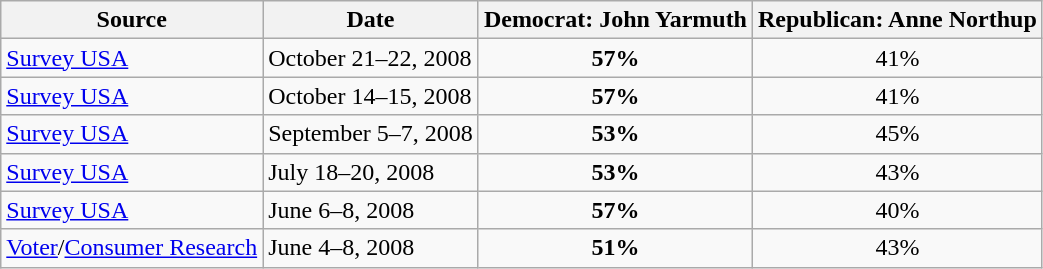<table class="wikitable">
<tr>
<th>Source</th>
<th>Date</th>
<th>Democrat: John Yarmuth</th>
<th>Republican: Anne Northup</th>
</tr>
<tr>
<td><a href='#'>Survey USA</a></td>
<td>October 21–22, 2008</td>
<td align=center><strong>57%</strong></td>
<td align=center>41%</td>
</tr>
<tr>
<td><a href='#'>Survey USA</a></td>
<td>October 14–15, 2008</td>
<td align=center><strong>57%</strong></td>
<td align=center>41%</td>
</tr>
<tr>
<td><a href='#'>Survey USA</a></td>
<td>September 5–7, 2008</td>
<td align=center><strong>53%</strong></td>
<td align=center>45%</td>
</tr>
<tr>
<td><a href='#'>Survey USA</a></td>
<td>July 18–20, 2008</td>
<td align=center><strong>53%</strong></td>
<td align=center>43%</td>
</tr>
<tr>
<td><a href='#'>Survey USA</a></td>
<td>June 6–8, 2008</td>
<td align=center><strong>57%</strong></td>
<td align=center>40%</td>
</tr>
<tr>
<td><a href='#'>Voter</a>/<a href='#'>Consumer Research</a></td>
<td>June 4–8, 2008</td>
<td align=center><strong>51%</strong></td>
<td align=center>43%</td>
</tr>
</table>
